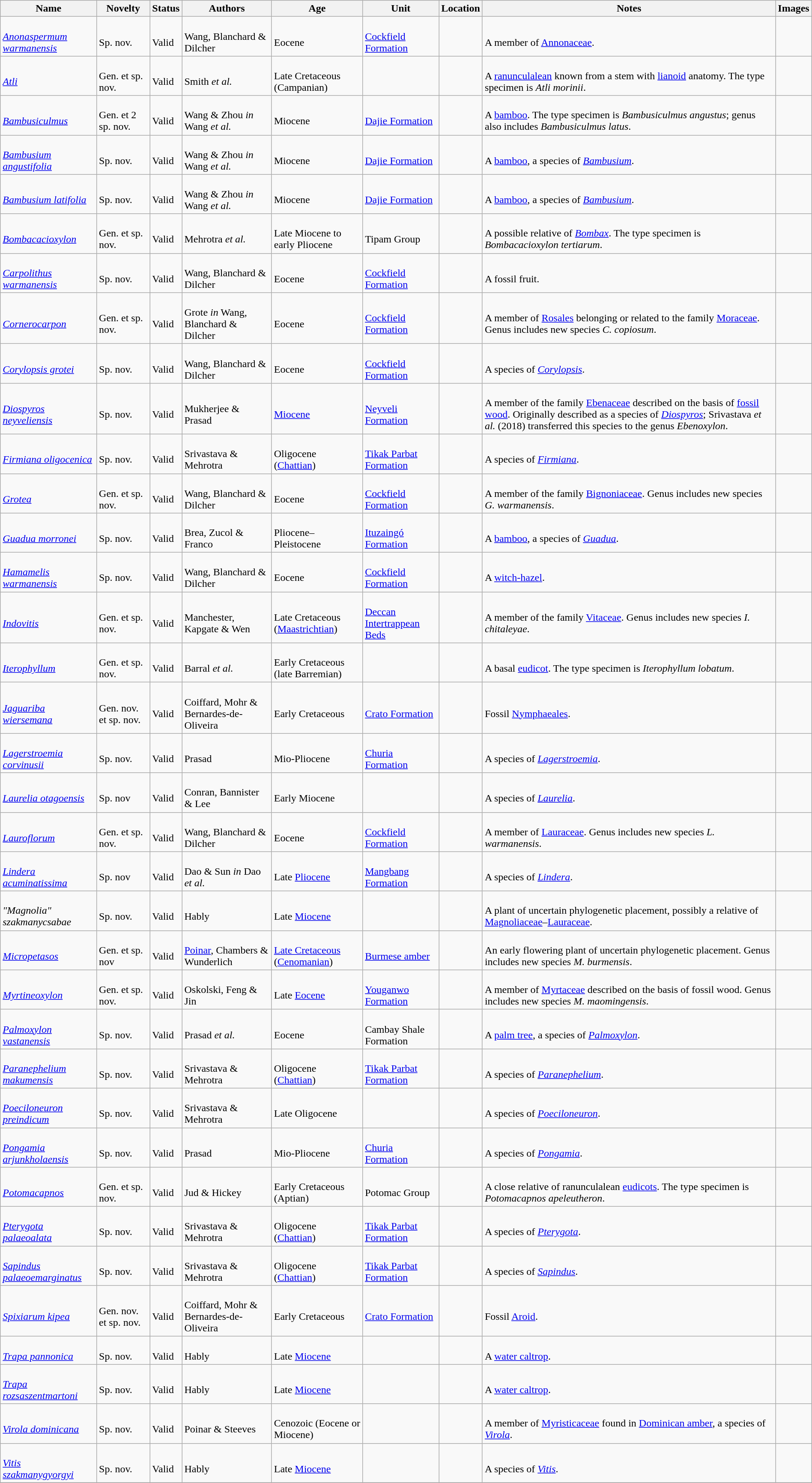<table class="wikitable sortable" align="center" width="100%">
<tr>
<th>Name</th>
<th>Novelty</th>
<th>Status</th>
<th>Authors</th>
<th>Age</th>
<th>Unit</th>
<th>Location</th>
<th>Notes</th>
<th>Images</th>
</tr>
<tr>
<td><br><em><a href='#'>Anonaspermum warmanensis</a></em></td>
<td><br>Sp. nov.</td>
<td><br>Valid</td>
<td><br>Wang, Blanchard & Dilcher</td>
<td><br>Eocene</td>
<td><br><a href='#'>Cockfield Formation</a></td>
<td><br></td>
<td><br>A member of <a href='#'>Annonaceae</a>.</td>
<td></td>
</tr>
<tr>
<td><br><em><a href='#'>Atli</a></em></td>
<td><br>Gen. et sp. nov.</td>
<td><br>Valid</td>
<td><br>Smith <em>et al.</em></td>
<td><br>Late Cretaceous (Campanian)</td>
<td></td>
<td><br></td>
<td><br>A <a href='#'>ranunculalean</a> known from a stem with <a href='#'>lianoid</a> anatomy. The type specimen is <em>Atli morinii</em>.</td>
<td></td>
</tr>
<tr>
<td><br><em><a href='#'>Bambusiculmus</a></em></td>
<td><br>Gen. et 2 sp. nov.</td>
<td><br>Valid</td>
<td><br>Wang & Zhou <em>in</em> Wang <em>et al.</em></td>
<td><br>Miocene</td>
<td><br><a href='#'>Dajie Formation</a></td>
<td><br></td>
<td><br>A <a href='#'>bamboo</a>. The type specimen is <em>Bambusiculmus angustus</em>; genus also includes <em>Bambusiculmus latus</em>.</td>
<td></td>
</tr>
<tr>
<td><br><em><a href='#'>Bambusium angustifolia</a></em></td>
<td><br>Sp. nov.</td>
<td><br>Valid</td>
<td><br>Wang & Zhou <em>in</em> Wang <em>et al.</em></td>
<td><br>Miocene</td>
<td><br><a href='#'>Dajie Formation</a></td>
<td><br></td>
<td><br>A <a href='#'>bamboo</a>, a species of <em><a href='#'>Bambusium</a></em>.</td>
<td></td>
</tr>
<tr>
<td><br><em><a href='#'>Bambusium latifolia</a></em></td>
<td><br>Sp. nov.</td>
<td><br>Valid</td>
<td><br>Wang & Zhou <em>in</em> Wang <em>et al.</em></td>
<td><br>Miocene</td>
<td><br><a href='#'>Dajie Formation</a></td>
<td><br></td>
<td><br>A <a href='#'>bamboo</a>, a species of <em><a href='#'>Bambusium</a></em>.</td>
<td></td>
</tr>
<tr>
<td><br><em><a href='#'>Bombacacioxylon</a></em></td>
<td><br>Gen. et sp. nov.</td>
<td><br>Valid</td>
<td><br>Mehrotra <em>et al.</em></td>
<td><br>Late Miocene to early Pliocene</td>
<td><br>Tipam Group</td>
<td><br></td>
<td><br>A possible relative of <em><a href='#'>Bombax</a></em>. The type specimen is <em>Bombacacioxylon tertiarum</em>.</td>
<td></td>
</tr>
<tr>
<td><br><em><a href='#'>Carpolithus warmanensis</a></em></td>
<td><br>Sp. nov.</td>
<td><br>Valid</td>
<td><br>Wang, Blanchard & Dilcher</td>
<td><br>Eocene</td>
<td><br><a href='#'>Cockfield Formation</a></td>
<td><br></td>
<td><br>A fossil fruit.</td>
<td></td>
</tr>
<tr>
<td><br><em><a href='#'>Cornerocarpon</a></em></td>
<td><br>Gen. et sp. nov.</td>
<td><br>Valid</td>
<td><br>Grote <em>in</em> Wang, Blanchard & Dilcher</td>
<td><br>Eocene</td>
<td><br><a href='#'>Cockfield Formation</a></td>
<td><br></td>
<td><br>A member of <a href='#'>Rosales</a> belonging or related to the family <a href='#'>Moraceae</a>. Genus includes new species <em>C. copiosum</em>.</td>
<td></td>
</tr>
<tr>
<td><br><em><a href='#'>Corylopsis grotei</a></em></td>
<td><br>Sp. nov.</td>
<td><br>Valid</td>
<td><br>Wang, Blanchard & Dilcher</td>
<td><br>Eocene</td>
<td><br><a href='#'>Cockfield Formation</a></td>
<td><br></td>
<td><br>A species of <em><a href='#'>Corylopsis</a></em>.</td>
<td></td>
</tr>
<tr>
<td><br><em><a href='#'>Diospyros neyveliensis</a></em></td>
<td><br>Sp. nov.</td>
<td><br>Valid</td>
<td><br>Mukherjee & Prasad</td>
<td><br><a href='#'>Miocene</a></td>
<td><br><a href='#'>Neyveli Formation</a></td>
<td><br></td>
<td><br>A member of the family <a href='#'>Ebenaceae</a> described on the basis of <a href='#'>fossil wood</a>. Originally described as a species of <em><a href='#'>Diospyros</a></em>; Srivastava <em>et al.</em> (2018) transferred this species to the genus <em>Ebenoxylon</em>.</td>
<td></td>
</tr>
<tr>
<td><br><em><a href='#'>Firmiana oligocenica</a></em></td>
<td><br>Sp. nov.</td>
<td><br>Valid</td>
<td><br>Srivastava & Mehrotra</td>
<td><br>Oligocene (<a href='#'>Chattian</a>)</td>
<td><br><a href='#'>Tikak Parbat Formation</a></td>
<td><br></td>
<td><br>A species of <em><a href='#'>Firmiana</a></em>.</td>
<td></td>
</tr>
<tr>
<td><br><em><a href='#'>Grotea</a></em></td>
<td><br>Gen. et sp. nov.</td>
<td><br>Valid</td>
<td><br>Wang, Blanchard & Dilcher</td>
<td><br>Eocene</td>
<td><br><a href='#'>Cockfield Formation</a></td>
<td><br></td>
<td><br>A member of the family <a href='#'>Bignoniaceae</a>. Genus includes new species <em>G. warmanensis</em>.</td>
<td></td>
</tr>
<tr>
<td><br><em><a href='#'>Guadua morronei</a></em></td>
<td><br>Sp. nov.</td>
<td><br>Valid</td>
<td><br>Brea, Zucol & Franco</td>
<td><br>Pliocene–Pleistocene</td>
<td><br><a href='#'>Ituzaingó Formation</a></td>
<td><br></td>
<td><br>A <a href='#'>bamboo</a>, a species of <em><a href='#'>Guadua</a></em>.</td>
<td></td>
</tr>
<tr>
<td><br><em><a href='#'>Hamamelis warmanensis</a></em></td>
<td><br>Sp. nov.</td>
<td><br>Valid</td>
<td><br>Wang, Blanchard & Dilcher</td>
<td><br>Eocene</td>
<td><br><a href='#'>Cockfield Formation</a></td>
<td><br></td>
<td><br>A <a href='#'>witch-hazel</a>.</td>
<td></td>
</tr>
<tr>
<td><br><em><a href='#'>Indovitis</a></em></td>
<td><br>Gen. et sp. nov.</td>
<td><br>Valid</td>
<td><br>Manchester, Kapgate & Wen</td>
<td><br>Late Cretaceous (<a href='#'>Maastrichtian</a>)</td>
<td><br><a href='#'>Deccan</a> <a href='#'>Intertrappean Beds</a></td>
<td><br></td>
<td><br>A member of the family <a href='#'>Vitaceae</a>. Genus includes new species <em>I. chitaleyae</em>.</td>
<td></td>
</tr>
<tr>
<td><br><em><a href='#'>Iterophyllum</a></em></td>
<td><br>Gen. et sp. nov.</td>
<td><br>Valid</td>
<td><br>Barral <em>et al.</em></td>
<td><br>Early Cretaceous (late Barremian)</td>
<td></td>
<td><br></td>
<td><br>A basal <a href='#'>eudicot</a>. The type specimen is <em>Iterophyllum lobatum</em>.</td>
<td></td>
</tr>
<tr>
<td><br><em><a href='#'>Jaguariba wiersemana</a></em></td>
<td><br>Gen. nov. et sp. nov.</td>
<td><br>Valid</td>
<td><br>Coiffard, Mohr & Bernardes-de-Oliveira</td>
<td><br>Early Cretaceous</td>
<td><br><a href='#'>Crato Formation</a></td>
<td><br></td>
<td><br>Fossil <a href='#'>Nymphaeales</a>.</td>
<td></td>
</tr>
<tr>
<td><br><em><a href='#'>Lagerstroemia corvinusii</a></em></td>
<td><br>Sp. nov.</td>
<td><br>Valid</td>
<td><br>Prasad</td>
<td><br>Mio-Pliocene</td>
<td><br><a href='#'>Churia Formation</a></td>
<td><br></td>
<td><br>A species of <em><a href='#'>Lagerstroemia</a></em>.</td>
<td></td>
</tr>
<tr>
<td><br><em><a href='#'>Laurelia otagoensis</a></em></td>
<td><br>Sp. nov</td>
<td><br>Valid</td>
<td><br>Conran, Bannister & Lee</td>
<td><br>Early Miocene</td>
<td></td>
<td><br></td>
<td><br>A species of <em><a href='#'>Laurelia</a></em>.</td>
<td></td>
</tr>
<tr>
<td><br><em><a href='#'>Lauroflorum</a></em></td>
<td><br>Gen. et sp. nov.</td>
<td><br>Valid</td>
<td><br>Wang, Blanchard & Dilcher</td>
<td><br>Eocene</td>
<td><br><a href='#'>Cockfield Formation</a></td>
<td><br></td>
<td><br>A member of <a href='#'>Lauraceae</a>. Genus includes new species <em>L. warmanensis</em>.</td>
<td></td>
</tr>
<tr>
<td><br><em><a href='#'>Lindera acuminatissima</a></em></td>
<td><br>Sp. nov</td>
<td><br>Valid</td>
<td><br>Dao & Sun <em>in</em> Dao <em>et al.</em></td>
<td><br>Late <a href='#'>Pliocene</a></td>
<td><br><a href='#'>Mangbang Formation</a></td>
<td><br></td>
<td><br>A species of <em><a href='#'>Lindera</a></em>.</td>
<td></td>
</tr>
<tr>
<td><br><em>"Magnolia" szakmanycsabae</em></td>
<td><br>Sp. nov.</td>
<td><br>Valid</td>
<td><br>Hably</td>
<td><br>Late <a href='#'>Miocene</a></td>
<td></td>
<td><br></td>
<td><br>A plant of uncertain phylogenetic placement, possibly a relative of <a href='#'>Magnoliaceae</a>–<a href='#'>Lauraceae</a>.</td>
<td></td>
</tr>
<tr>
<td><br><em><a href='#'>Micropetasos</a></em></td>
<td><br>Gen. et sp. nov</td>
<td><br>Valid</td>
<td><br><a href='#'>Poinar</a>, Chambers & Wunderlich</td>
<td><br><a href='#'>Late Cretaceous</a> (<a href='#'>Cenomanian</a>)</td>
<td><br><a href='#'>Burmese amber</a></td>
<td><br></td>
<td><br>An early flowering plant of uncertain phylogenetic placement. Genus includes new species <em>M. burmensis</em>.</td>
<td></td>
</tr>
<tr>
<td><br><em><a href='#'>Myrtineoxylon</a></em></td>
<td><br>Gen. et sp. nov.</td>
<td><br>Valid</td>
<td><br>Oskolski, Feng & Jin</td>
<td><br>Late <a href='#'>Eocene</a></td>
<td><br><a href='#'>Youganwo Formation</a></td>
<td><br></td>
<td><br>A member of <a href='#'>Myrtaceae</a> described on the basis of fossil wood. Genus includes new species <em>M. maomingensis</em>.</td>
<td></td>
</tr>
<tr>
<td><br><em><a href='#'>Palmoxylon vastanensis</a></em></td>
<td><br>Sp. nov.</td>
<td><br>Valid</td>
<td><br>Prasad <em>et al.</em></td>
<td><br>Eocene</td>
<td><br>Cambay Shale Formation</td>
<td><br></td>
<td><br>A <a href='#'>palm tree</a>, a species of <em><a href='#'>Palmoxylon</a></em>.</td>
<td></td>
</tr>
<tr>
<td><br><em><a href='#'>Paranephelium makumensis</a></em></td>
<td><br>Sp. nov.</td>
<td><br>Valid</td>
<td><br>Srivastava & Mehrotra</td>
<td><br>Oligocene (<a href='#'>Chattian</a>)</td>
<td><br><a href='#'>Tikak Parbat Formation</a></td>
<td><br></td>
<td><br>A species of <em><a href='#'>Paranephelium</a></em>.</td>
<td></td>
</tr>
<tr>
<td><br><em><a href='#'>Poeciloneuron preindicum</a></em></td>
<td><br>Sp. nov.</td>
<td><br>Valid</td>
<td><br>Srivastava & Mehrotra</td>
<td><br>Late Oligocene</td>
<td></td>
<td><br></td>
<td><br>A species of <em><a href='#'>Poeciloneuron</a></em>.</td>
<td></td>
</tr>
<tr>
<td><br><em><a href='#'>Pongamia arjunkholaensis</a></em></td>
<td><br>Sp. nov.</td>
<td><br>Valid</td>
<td><br>Prasad</td>
<td><br>Mio-Pliocene</td>
<td><br><a href='#'>Churia Formation</a></td>
<td><br></td>
<td><br>A species of <em><a href='#'>Pongamia</a></em>.</td>
<td></td>
</tr>
<tr>
<td><br><em><a href='#'>Potomacapnos</a></em></td>
<td><br>Gen. et sp. nov.</td>
<td><br>Valid</td>
<td><br>Jud & Hickey</td>
<td><br>Early Cretaceous (Aptian)</td>
<td><br>Potomac Group</td>
<td><br></td>
<td><br>A close relative of ranunculalean <a href='#'>eudicots</a>. The type specimen is <em>Potomacapnos apeleutheron</em>.</td>
<td></td>
</tr>
<tr>
<td><br><em><a href='#'>Pterygota palaeoalata</a></em></td>
<td><br>Sp. nov.</td>
<td><br>Valid</td>
<td><br>Srivastava & Mehrotra</td>
<td><br>Oligocene (<a href='#'>Chattian</a>)</td>
<td><br><a href='#'>Tikak Parbat Formation</a></td>
<td><br></td>
<td><br>A species of <em><a href='#'>Pterygota</a></em>.</td>
<td></td>
</tr>
<tr>
<td><br><em><a href='#'>Sapindus palaeoemarginatus</a></em></td>
<td><br>Sp. nov.</td>
<td><br>Valid</td>
<td><br>Srivastava & Mehrotra</td>
<td><br>Oligocene (<a href='#'>Chattian</a>)</td>
<td><br><a href='#'>Tikak Parbat Formation</a></td>
<td><br></td>
<td><br>A species of <em><a href='#'>Sapindus</a></em>.</td>
<td></td>
</tr>
<tr>
<td><br><em><a href='#'>Spixiarum kipea</a></em></td>
<td><br>Gen. nov. et sp. nov.</td>
<td><br>Valid</td>
<td><br>Coiffard, Mohr & Bernardes-de-Oliveira</td>
<td><br>Early Cretaceous</td>
<td><br><a href='#'>Crato Formation</a></td>
<td><br></td>
<td><br>Fossil <a href='#'>Aroid</a>.</td>
<td></td>
</tr>
<tr>
<td><br><em><a href='#'>Trapa pannonica</a></em></td>
<td><br>Sp. nov.</td>
<td><br>Valid</td>
<td><br>Hably</td>
<td><br>Late <a href='#'>Miocene</a></td>
<td></td>
<td><br></td>
<td><br>A <a href='#'>water caltrop</a>.</td>
<td></td>
</tr>
<tr>
<td><br><em><a href='#'>Trapa rozsaszentmartoni</a></em></td>
<td><br>Sp. nov.</td>
<td><br>Valid</td>
<td><br>Hably</td>
<td><br>Late <a href='#'>Miocene</a></td>
<td></td>
<td><br></td>
<td><br>A <a href='#'>water caltrop</a>.</td>
<td></td>
</tr>
<tr>
<td><br><em><a href='#'>Virola dominicana</a></em></td>
<td><br>Sp. nov.</td>
<td><br>Valid</td>
<td><br>Poinar & Steeves</td>
<td><br>Cenozoic (Eocene or Miocene)</td>
<td></td>
<td><br></td>
<td><br>A member of <a href='#'>Myristicaceae</a> found in <a href='#'>Dominican amber</a>, a species of <em><a href='#'>Virola</a></em>.</td>
<td></td>
</tr>
<tr>
<td><br><em><a href='#'>Vitis szakmanygyorgyi</a></em></td>
<td><br>Sp. nov.</td>
<td><br>Valid</td>
<td><br>Hably</td>
<td><br>Late <a href='#'>Miocene</a></td>
<td></td>
<td><br></td>
<td><br>A species of <em><a href='#'>Vitis</a></em>.</td>
<td></td>
</tr>
<tr>
</tr>
</table>
